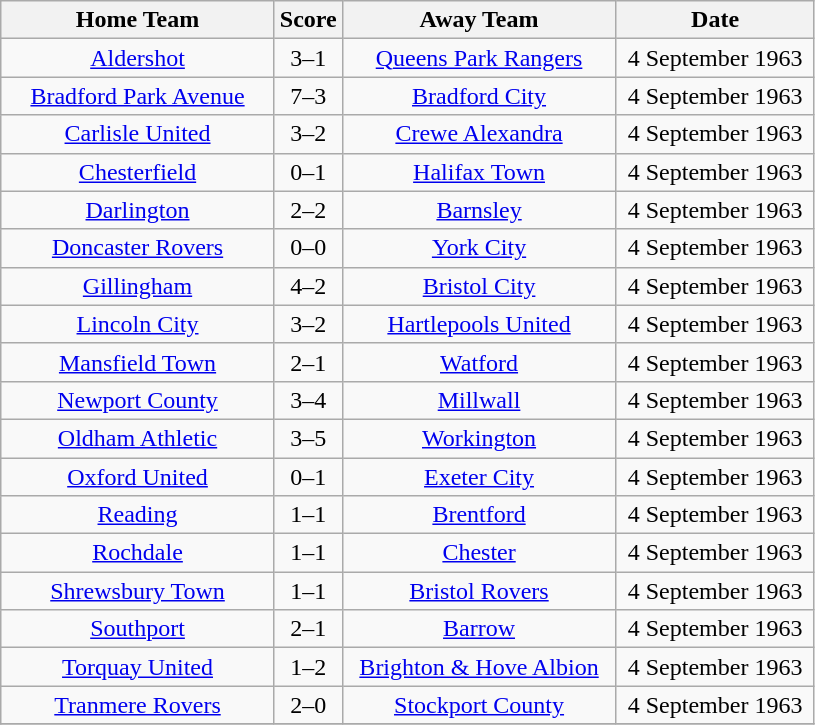<table class="wikitable" style="text-align:center;">
<tr>
<th width=175>Home Team</th>
<th width=20>Score</th>
<th width=175>Away Team</th>
<th width=125>Date</th>
</tr>
<tr>
<td><a href='#'>Aldershot</a></td>
<td>3–1</td>
<td><a href='#'>Queens Park Rangers</a></td>
<td>4 September 1963</td>
</tr>
<tr>
<td><a href='#'>Bradford Park Avenue</a></td>
<td>7–3</td>
<td><a href='#'>Bradford City</a></td>
<td>4 September 1963</td>
</tr>
<tr>
<td><a href='#'>Carlisle United</a></td>
<td>3–2</td>
<td><a href='#'>Crewe Alexandra</a></td>
<td>4 September 1963</td>
</tr>
<tr>
<td><a href='#'>Chesterfield</a></td>
<td>0–1</td>
<td><a href='#'>Halifax Town</a></td>
<td>4 September 1963</td>
</tr>
<tr>
<td><a href='#'>Darlington</a></td>
<td>2–2</td>
<td><a href='#'>Barnsley</a></td>
<td>4 September 1963</td>
</tr>
<tr>
<td><a href='#'>Doncaster Rovers</a></td>
<td>0–0</td>
<td><a href='#'>York City</a></td>
<td>4 September 1963</td>
</tr>
<tr>
<td><a href='#'>Gillingham</a></td>
<td>4–2</td>
<td><a href='#'>Bristol City</a></td>
<td>4 September 1963</td>
</tr>
<tr>
<td><a href='#'>Lincoln City</a></td>
<td>3–2</td>
<td><a href='#'>Hartlepools United</a></td>
<td>4 September 1963</td>
</tr>
<tr>
<td><a href='#'>Mansfield Town</a></td>
<td>2–1</td>
<td><a href='#'>Watford</a></td>
<td>4 September 1963</td>
</tr>
<tr>
<td><a href='#'>Newport County</a></td>
<td>3–4</td>
<td><a href='#'>Millwall</a></td>
<td>4 September 1963</td>
</tr>
<tr>
<td><a href='#'>Oldham Athletic</a></td>
<td>3–5</td>
<td><a href='#'>Workington</a></td>
<td>4 September 1963</td>
</tr>
<tr>
<td><a href='#'>Oxford United</a></td>
<td>0–1</td>
<td><a href='#'>Exeter City</a></td>
<td>4 September 1963</td>
</tr>
<tr>
<td><a href='#'>Reading</a></td>
<td>1–1</td>
<td><a href='#'>Brentford</a></td>
<td>4 September 1963</td>
</tr>
<tr>
<td><a href='#'>Rochdale</a></td>
<td>1–1</td>
<td><a href='#'>Chester</a></td>
<td>4 September 1963</td>
</tr>
<tr>
<td><a href='#'>Shrewsbury Town</a></td>
<td>1–1</td>
<td><a href='#'>Bristol Rovers</a></td>
<td>4 September 1963</td>
</tr>
<tr>
<td><a href='#'>Southport</a></td>
<td>2–1</td>
<td><a href='#'>Barrow</a></td>
<td>4 September 1963</td>
</tr>
<tr>
<td><a href='#'>Torquay United</a></td>
<td>1–2</td>
<td><a href='#'>Brighton & Hove Albion</a></td>
<td>4 September 1963</td>
</tr>
<tr>
<td><a href='#'>Tranmere Rovers</a></td>
<td>2–0</td>
<td><a href='#'>Stockport County</a></td>
<td>4 September 1963</td>
</tr>
<tr>
</tr>
</table>
